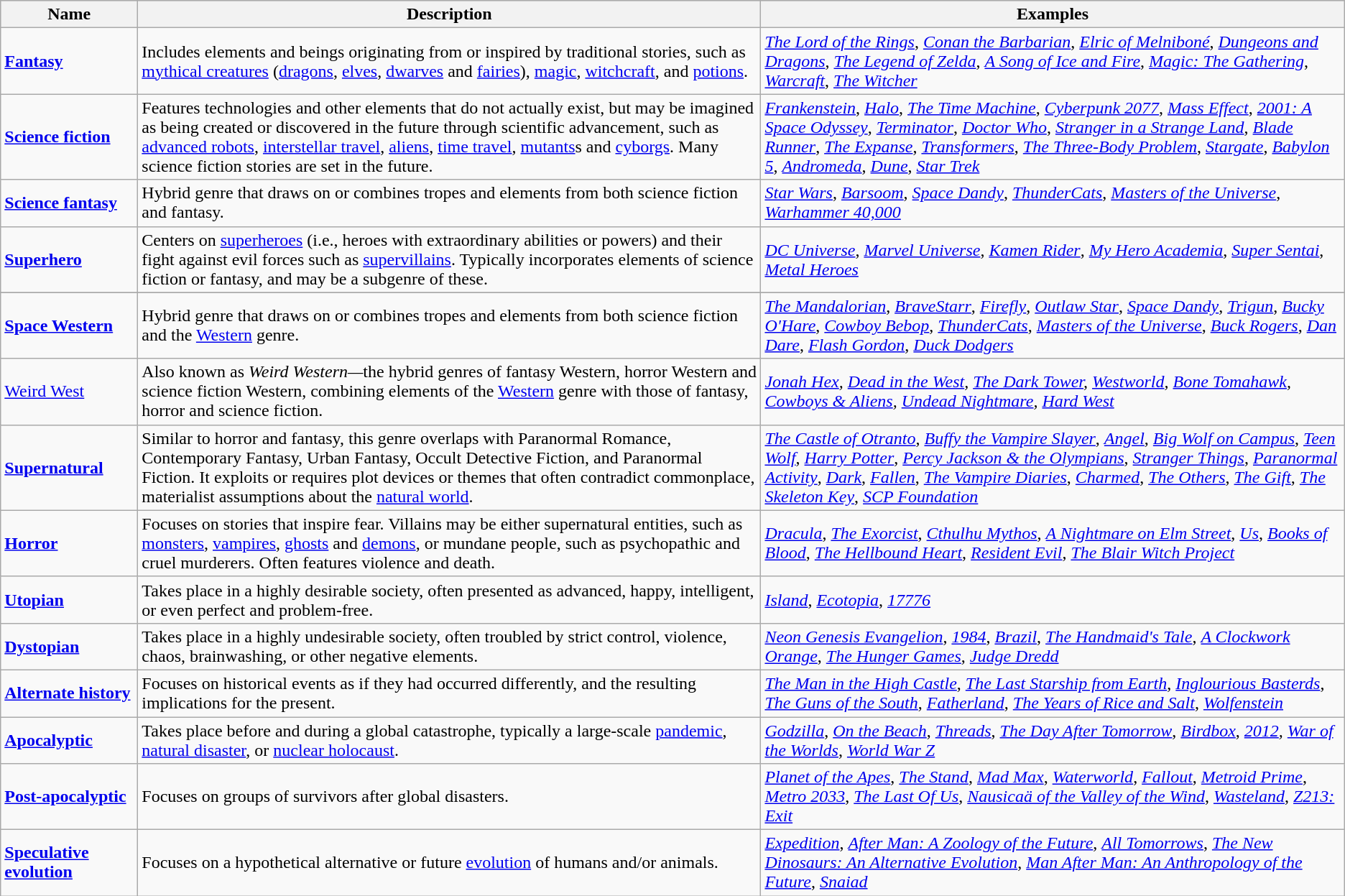<table class="sortable wikitable" style="text-align:left;">
<tr style="background:#ccc;">
<th width=120>Name</th>
<th class=unsortable>Description</th>
<th class=unsortable>Examples</th>
</tr>
<tr>
<td scope="row"><strong><a href='#'>Fantasy</a></strong></td>
<td>Includes elements and beings originating from or inspired by traditional stories, such as <a href='#'>mythical creatures</a> (<a href='#'>dragons</a>, <a href='#'>elves</a>, <a href='#'>dwarves</a> and <a href='#'>fairies</a>), <a href='#'>magic</a>, <a href='#'>witchcraft</a>, and <a href='#'>potions</a>.</td>
<td><em><a href='#'>The Lord of the Rings</a></em>, <em><a href='#'>Conan the Barbarian</a></em>, <em><a href='#'>Elric of Melniboné</a></em>, <em><a href='#'>Dungeons and Dragons</a></em>, <em><a href='#'>The Legend of Zelda</a></em>, <em><a href='#'>A Song of Ice and Fire</a></em>, <em><a href='#'>Magic: The Gathering</a></em>, <em><a href='#'>Warcraft</a></em>, <em><a href='#'>The Witcher</a></em></td>
</tr>
<tr>
<td scope="row"><strong><a href='#'>Science fiction</a></strong></td>
<td>Features technologies and other elements that do not actually exist, but may be imagined as being created or discovered in the future through scientific advancement, such as <a href='#'>advanced robots</a>, <a href='#'>interstellar travel</a>, <a href='#'>aliens</a>, <a href='#'>time travel</a>, <a href='#'>mutants</a>s and <a href='#'>cyborgs</a>. Many science fiction stories are set in the future.</td>
<td><em><a href='#'>Frankenstein</a></em>, <em><a href='#'>Halo</a></em>, <em><a href='#'>The Time Machine</a></em>, <em><a href='#'>Cyberpunk 2077</a></em>, <em><a href='#'>Mass Effect</a></em>, <em><a href='#'>2001: A Space Odyssey</a></em>, <em><a href='#'>Terminator</a></em>, <em><a href='#'>Doctor Who</a></em>, <em><a href='#'>Stranger in a Strange Land</a></em>, <em><a href='#'>Blade Runner</a></em>, <em><a href='#'>The Expanse</a></em>, <em><a href='#'>Transformers</a></em>, <em><a href='#'>The Three-Body Problem</a></em>, <em><a href='#'>Stargate</a></em>, <em><a href='#'>Babylon 5</a></em>, <em><a href='#'>Andromeda</a></em>, <em><a href='#'>Dune</a></em>, <em><a href='#'>Star Trek</a></em></td>
</tr>
<tr>
<td scope="row"><strong><a href='#'>Science fantasy</a></strong></td>
<td>Hybrid genre that draws on or combines tropes and elements from both science fiction and fantasy.</td>
<td><em><a href='#'>Star Wars</a></em>, <em><a href='#'>Barsoom</a></em>, <em><a href='#'>Space Dandy</a></em>, <em><a href='#'>ThunderCats</a></em>, <em><a href='#'>Masters of the Universe</a></em>, <em><a href='#'>Warhammer 40,000</a></em></td>
</tr>
<tr>
<td scope="row"><strong><a href='#'>Superhero</a></strong></td>
<td>Centers on <a href='#'>superheroes</a> (i.e., heroes with extraordinary abilities or powers) and their fight against evil forces such as <a href='#'>supervillains</a>. Typically incorporates elements of science fiction or fantasy, and may be a subgenre of these.</td>
<td><em><a href='#'>DC Universe</a></em>, <em><a href='#'>Marvel Universe</a></em>, <em><a href='#'>Kamen Rider</a></em>, <em><a href='#'>My Hero Academia</a></em>, <em><a href='#'>Super Sentai</a></em>, <em><a href='#'>Metal Heroes</a></em></td>
</tr>
<tr>
</tr>
<tr>
<td scope="row"><strong><a href='#'>Space Western</a></strong></td>
<td>Hybrid genre that draws on or combines tropes and elements from both science fiction and the <a href='#'>Western</a> genre.</td>
<td><em><a href='#'>The Mandalorian</a></em>, <em><a href='#'>BraveStarr</a></em>, <em><a href='#'>Firefly</a></em>, <em><a href='#'>Outlaw Star</a></em>, <em><a href='#'>Space Dandy</a></em>, <em><a href='#'>Trigun</a></em>, <em><a href='#'>Bucky O'Hare</a></em>, <em><a href='#'>Cowboy Bebop</a></em>, <em><a href='#'>ThunderCats</a></em>, <em><a href='#'>Masters of the Universe</a></em>, <em><a href='#'>Buck Rogers</a></em>, <em><a href='#'>Dan Dare</a></em>, <em><a href='#'>Flash Gordon</a></em>, <em><a href='#'>Duck Dodgers</a></em></td>
</tr>
<tr>
<td scope="row"><a href='#'>Weird West</a></td>
<td>Also known as <em>Weird Western—</em>the hybrid genres of fantasy Western, horror Western and science fiction Western, combining elements of the <a href='#'>Western</a> genre with those of fantasy, horror and science fiction.</td>
<td><em><a href='#'>Jonah Hex</a>, <a href='#'>Dead in the West</a>, <a href='#'>The Dark Tower</a>, <a href='#'>Westworld</a>, <a href='#'>Bone Tomahawk</a>, <a href='#'>Cowboys & Aliens</a>, <a href='#'>Undead Nightmare</a>, <a href='#'>Hard West</a></em></td>
</tr>
<tr>
<td scope="row"><strong><a href='#'>Supernatural</a></strong></td>
<td>Similar to horror and fantasy, this genre overlaps with Paranormal Romance, Contemporary Fantasy, Urban Fantasy, Occult Detective Fiction, and Paranormal Fiction. It exploits or requires plot devices or themes that often contradict commonplace, materialist assumptions about the <a href='#'>natural world</a>.</td>
<td><em><a href='#'>The Castle of Otranto</a></em>, <em><a href='#'>Buffy the Vampire Slayer</a></em>, <em><a href='#'>Angel</a></em>, <em><a href='#'>Big Wolf on Campus</a></em>, <em><a href='#'>Teen Wolf</a></em>, <em><a href='#'>Harry Potter</a></em>, <em><a href='#'>Percy Jackson & the Olympians</a></em>, <em><a href='#'>Stranger Things</a></em>, <em><a href='#'>Paranormal Activity</a></em>, <em><a href='#'>Dark</a></em>, <em><a href='#'>Fallen</a></em>, <em><a href='#'>The Vampire Diaries</a></em>, <em><a href='#'>Charmed</a></em>, <em><a href='#'>The Others</a></em>, <em><a href='#'>The Gift</a></em>, <em><a href='#'>The Skeleton Key</a></em>, <em><a href='#'>SCP Foundation</a></em></td>
</tr>
<tr |->
<td scope="row"><strong><a href='#'>Horror</a></strong></td>
<td>Focuses on stories that inspire fear. Villains may be either supernatural entities, such as <a href='#'>monsters</a>, <a href='#'>vampires</a>, <a href='#'>ghosts</a> and <a href='#'>demons</a>, or mundane people, such as psychopathic and cruel murderers. Often features violence and death.</td>
<td><em><a href='#'>Dracula</a></em>, <em><a href='#'>The Exorcist</a></em>, <em><a href='#'>Cthulhu Mythos</a></em>, <em><a href='#'>A Nightmare on Elm Street</a></em>, <em><a href='#'>Us</a></em>, <em><a href='#'>Books of Blood</a></em>, <em><a href='#'>The Hellbound Heart</a></em>, <em><a href='#'>Resident Evil</a></em>, <em><a href='#'>The Blair Witch Project</a></em></td>
</tr>
<tr>
<td scope="row"><strong><a href='#'>Utopian</a></strong></td>
<td>Takes place in a highly desirable society, often presented as advanced, happy, intelligent, or even perfect and problem-free.</td>
<td><em><a href='#'>Island</a></em>, <em><a href='#'>Ecotopia</a></em>, <em><a href='#'>17776</a></em></td>
</tr>
<tr>
<td scope="row"><strong><a href='#'>Dystopian</a></strong></td>
<td>Takes place in a highly undesirable society, often troubled by strict control, violence, chaos, brainwashing, or other negative elements.</td>
<td><em><a href='#'>Neon Genesis Evangelion</a></em>, <em><a href='#'>1984</a></em>, <em><a href='#'>Brazil</a></em>, <em><a href='#'>The Handmaid's Tale</a></em>, <em><a href='#'>A Clockwork Orange</a></em>, <em><a href='#'>The Hunger Games</a></em>, <em><a href='#'>Judge Dredd</a></em></td>
</tr>
<tr>
<td scope="row"><strong><a href='#'>Alternate history</a></strong></td>
<td>Focuses on historical events as if they had occurred differently, and the resulting implications for the present.</td>
<td><em><a href='#'>The Man in the High Castle</a></em>, <em><a href='#'>The Last Starship from Earth</a></em>, <em><a href='#'>Inglourious Basterds</a></em>, <em><a href='#'>The Guns of the South</a></em>, <em><a href='#'>Fatherland</a></em>, <em><a href='#'>The Years of Rice and Salt</a></em>, <em><a href='#'>Wolfenstein</a></em></td>
</tr>
<tr>
<td scope="row"><strong><a href='#'>Apocalyptic</a></strong></td>
<td>Takes place before and during a global catastrophe, typically a large-scale <a href='#'>pandemic</a>, <a href='#'>natural disaster</a>, or <a href='#'>nuclear holocaust</a>.</td>
<td><em><a href='#'>Godzilla</a></em>, <em><a href='#'>On the Beach</a></em>, <em><a href='#'>Threads</a></em>, <em><a href='#'>The Day After Tomorrow</a></em>, <em><a href='#'>Birdbox</a></em>, <em><a href='#'>2012</a>, <a href='#'>War of the Worlds</a></em>, <em><a href='#'>World War Z</a></em></td>
</tr>
<tr>
<td scope="row"><strong><a href='#'>Post-apocalyptic</a></strong></td>
<td>Focuses on groups of survivors after global disasters.</td>
<td><em><a href='#'>Planet of the Apes</a></em>, <em><a href='#'>The Stand</a></em>, <em><a href='#'>Mad Max</a></em>, <em><a href='#'>Waterworld</a></em>, <em><a href='#'>Fallout</a></em>, <em><a href='#'>Metroid Prime</a></em>, <em><a href='#'>Metro 2033</a></em>, <em><a href='#'>The Last Of Us</a></em>, <em><a href='#'>Nausicaä of the Valley of the Wind</a></em>, <em><a href='#'>Wasteland</a></em>, <em><a href='#'>Z213: Exit</a></em></td>
</tr>
<tr>
<td scope="row"><strong><a href='#'>Speculative evolution</a></strong></td>
<td>Focuses on a hypothetical alternative or future <a href='#'>evolution</a> of humans and/or animals.</td>
<td><em><a href='#'>Expedition</a></em>, <em><a href='#'>After Man: A Zoology of the Future</a></em>, <em><a href='#'>All Tomorrows</a></em>, <em><a href='#'>The New Dinosaurs: An Alternative Evolution</a></em>, <em><a href='#'>Man After Man: An Anthropology of the Future</a></em>, <em><a href='#'>Snaiad</a></em></td>
</tr>
</table>
